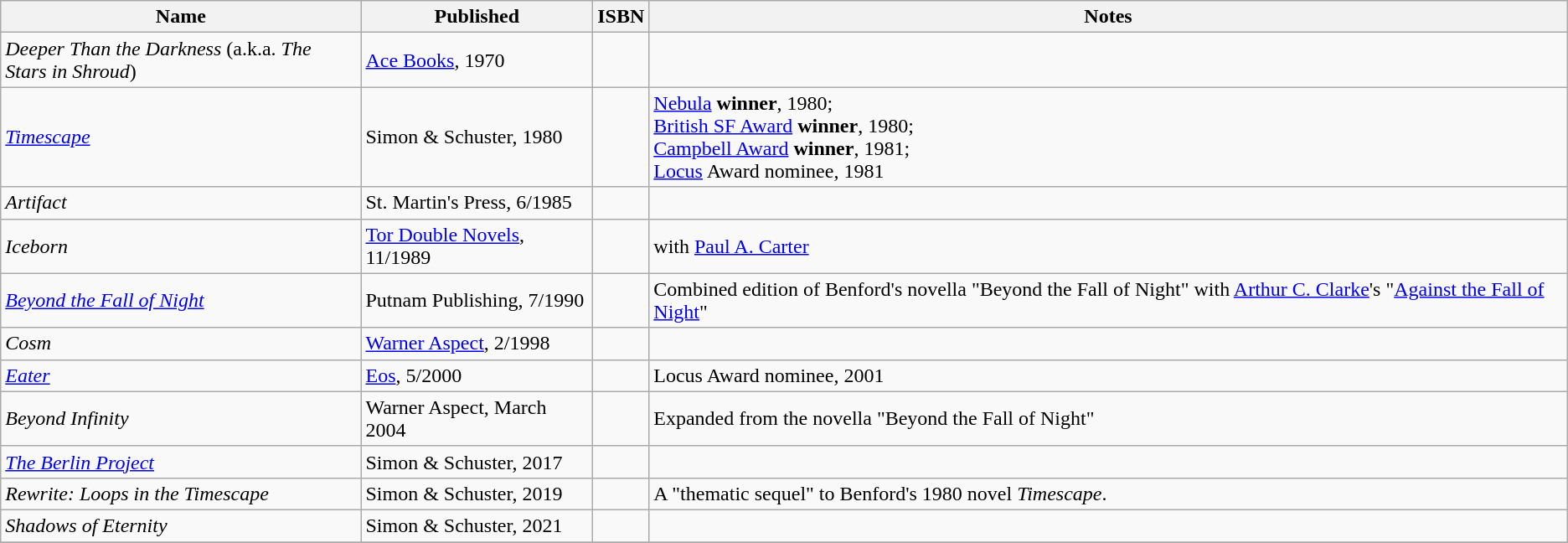<table class="wikitable sortable" id="noveltable" border="1">
<tr>
<th Width=23%>Name</th>
<th>Published</th>
<th>ISBN</th>
<th>Notes</th>
</tr>
<tr>
<td><em>Deeper Than the Darkness</em> (a.k.a. <em>The Stars in Shroud</em>)</td>
<td><a href='#'>Ace Books</a>, 1970</td>
<td></td>
<td></td>
</tr>
<tr>
<td><em><a href='#'>Timescape</a></em></td>
<td>Simon & Schuster, 1980</td>
<td></td>
<td><a href='#'>Nebula</a> <strong>winner</strong>, 1980;<br><a href='#'>British SF Award</a> <strong>winner</strong>, 1980;<br><a href='#'>Campbell Award</a> <strong>winner</strong>, 1981;<br><a href='#'>Locus</a> Award nominee, 1981</td>
</tr>
<tr>
<td><em>Artifact</em></td>
<td>St. Martin's Press, 6/1985</td>
<td></td>
<td></td>
</tr>
<tr>
<td><em>Iceborn</em></td>
<td><a href='#'>Tor Double Novels</a>, 11/1989</td>
<td></td>
<td>with <a href='#'>Paul A. Carter</a></td>
</tr>
<tr>
<td><em><a href='#'>Beyond the Fall of Night</a></em></td>
<td>Putnam Publishing, 7/1990</td>
<td></td>
<td>Combined edition of Benford's novella "Beyond the Fall of Night" with <a href='#'>Arthur C. Clarke</a>'s "<a href='#'>Against the Fall of Night</a>"</td>
</tr>
<tr>
<td><em>Cosm</em></td>
<td><a href='#'>Warner Aspect</a>, 2/1998</td>
<td></td>
<td></td>
</tr>
<tr>
<td><em><a href='#'>Eater</a></em></td>
<td><a href='#'>Eos</a>, 5/2000</td>
<td></td>
<td>Locus Award nominee, 2001</td>
</tr>
<tr>
<td><em>Beyond Infinity</em></td>
<td>Warner Aspect, March 2004</td>
<td></td>
<td>Expanded from the novella "Beyond the Fall of Night"</td>
</tr>
<tr>
<td><em><a href='#'>The Berlin Project</a></em></td>
<td>Simon & Schuster, 2017</td>
<td></td>
<td></td>
</tr>
<tr>
<td><em>Rewrite: Loops in the Timescape</em></td>
<td>Simon & Schuster, 2019</td>
<td></td>
<td>A "thematic sequel" to Benford's 1980 novel <em>Timescape</em>.</td>
</tr>
<tr>
<td><em>Shadows of Eternity</em></td>
<td>Simon & Schuster, 2021</td>
<td></td>
<td></td>
</tr>
<tr>
</tr>
</table>
